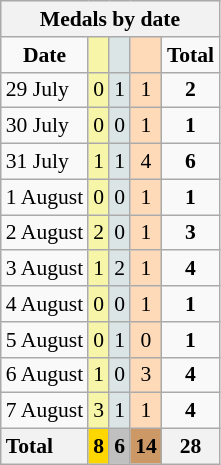<table class="wikitable" style="text-align:center;font-size:90%">
<tr style="background:#efefef;">
<th colspan=7>Medals by date</th>
</tr>
<tr>
<td><strong>Date</strong></td>
<td bgcolor=#f7f6a8></td>
<td bgcolor=#dce5e5></td>
<td bgcolor=#ffdab9></td>
<td><strong>Total</strong></td>
</tr>
<tr>
<td style="text-align:left;">29 July</td>
<td style="background:#F7F6A8;">0</td>
<td style="background:#DCE5E5;">1</td>
<td style="background:#FFDAB9;">1</td>
<td><strong>2</strong></td>
</tr>
<tr>
<td style="text-align:left;">30 July</td>
<td style="background:#F7F6A8;">0</td>
<td style="background:#DCE5E5;">0</td>
<td style="background:#FFDAB9;">1</td>
<td><strong>1</strong></td>
</tr>
<tr>
<td style="text-align:left;">31 July</td>
<td style="background:#F7F6A8;">1</td>
<td style="background:#DCE5E5;">1</td>
<td style="background:#FFDAB9;">4</td>
<td><strong>6</strong></td>
</tr>
<tr>
<td style="text-align:left;">1 August</td>
<td style="background:#F7F6A8;">0</td>
<td style="background:#DCE5E5;">0</td>
<td style="background:#FFDAB9;">1</td>
<td><strong>1</strong></td>
</tr>
<tr>
<td style="text-align:left;">2 August</td>
<td style="background:#F7F6A8;">2</td>
<td style="background:#DCE5E5;">0</td>
<td style="background:#FFDAB9;">1</td>
<td><strong>3</strong></td>
</tr>
<tr>
<td style="text-align:left;">3 August</td>
<td style="background:#F7F6A8;">1</td>
<td style="background:#DCE5E5;">2</td>
<td style="background:#FFDAB9;">1</td>
<td><strong>4</strong></td>
</tr>
<tr>
<td style="text-align:left;">4 August</td>
<td style="background:#F7F6A8;">0</td>
<td style="background:#DCE5E5;">0</td>
<td style="background:#FFDAB9;">1</td>
<td><strong>1</strong></td>
</tr>
<tr>
<td style="text-align:left;">5 August</td>
<td style="background:#F7F6A8;">0</td>
<td style="background:#DCE5E5;">1</td>
<td style="background:#FFDAB9;">0</td>
<td><strong>1</strong></td>
</tr>
<tr>
<td style="text-align:left;">6 August</td>
<td style="background:#F7F6A8;">1</td>
<td style="background:#DCE5E5;">0</td>
<td style="background:#FFDAB9;">3</td>
<td><strong>4</strong></td>
</tr>
<tr>
<td style="text-align:left;">7 August</td>
<td style="background:#F7F6A8;">3</td>
<td style="background:#DCE5E5;">1</td>
<td style="background:#FFDAB9;">1</td>
<td><strong>4</strong></td>
</tr>
<tr>
<th style="text-align:left;">Total</th>
<th style="background:gold;">8</th>
<th style="background:silver;">6</th>
<th style="background:#c96;">14</th>
<th>28</th>
</tr>
</table>
